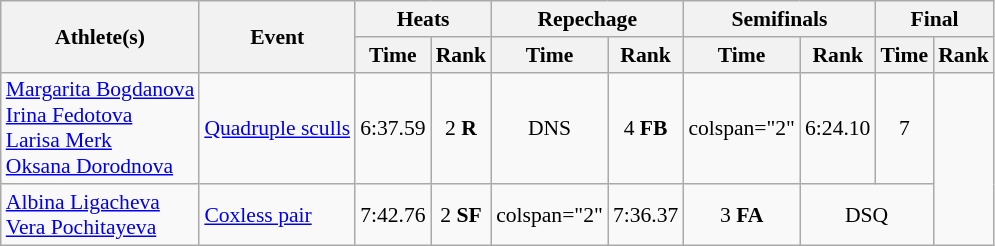<table class="wikitable" style="font-size:90%">
<tr>
<th rowspan="2">Athlete(s)</th>
<th rowspan="2">Event</th>
<th colspan="2">Heats</th>
<th colspan="2">Repechage</th>
<th colspan="2">Semifinals</th>
<th colspan="2">Final</th>
</tr>
<tr>
<th>Time</th>
<th>Rank</th>
<th>Time</th>
<th>Rank</th>
<th>Time</th>
<th>Rank</th>
<th>Time</th>
<th>Rank</th>
</tr>
<tr align=center>
<td align=left><a href='#'>Margarita Bogdanova</a><br><a href='#'>Irina Fedotova</a><br><a href='#'>Larisa Merk</a><br><a href='#'>Oksana Dorodnova</a></td>
<td align=left><a href='#'>Quadruple sculls</a></td>
<td>6:37.59</td>
<td>2 <strong>R</strong></td>
<td>DNS</td>
<td>4 <strong>FB</strong></td>
<td>colspan="2" </td>
<td>6:24.10</td>
<td>7</td>
</tr>
<tr align=center>
<td align=left><a href='#'>Albina Ligacheva</a><br><a href='#'>Vera Pochitayeva</a></td>
<td align=left><a href='#'>Coxless pair</a></td>
<td>7:42.76</td>
<td>2 <strong>SF</strong></td>
<td>colspan="2" </td>
<td>7:36.37</td>
<td>3 <strong>FA</strong></td>
<td colspan="2">DSQ</td>
</tr>
</table>
